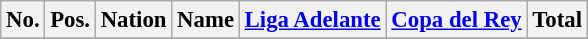<table class="wikitable storable" style="font-size: 95%; text-align: center;">
<tr>
<th width=><strong>No.</strong></th>
<th width=><strong>Pos.</strong></th>
<th width=><strong>Nation</strong></th>
<th width=><strong>Name</strong></th>
<th><a href='#'>Liga Adelante</a></th>
<th><a href='#'>Copa del Rey</a></th>
<th>Total</th>
</tr>
<tr>
</tr>
</table>
